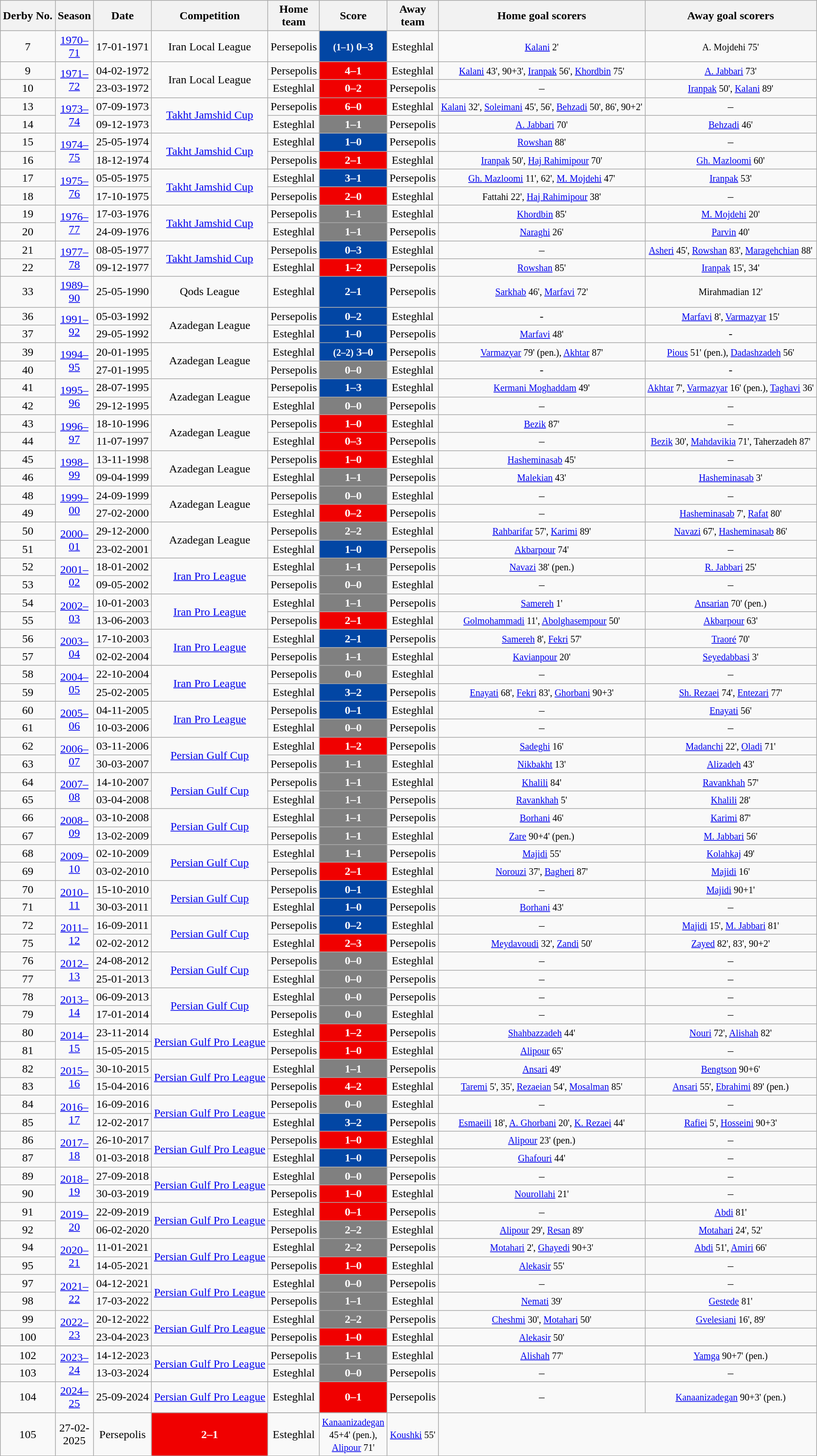<table class="wikitable" style="text-align: center">
<tr>
<th>Derby No.</th>
<th width="2">Season</th>
<th>Date</th>
<th>Competition</th>
<th width="2">Home team</th>
<th width="2">Score</th>
<th width="2">Away team</th>
<th>Home goal scorers</th>
<th>Away goal scorers</th>
</tr>
<tr>
<td>7</td>
<td rowspan="1"><a href='#'>1970–71</a></td>
<td>17-01-1971</td>
<td>Iran Local League</td>
<td>Persepolis</td>
<td style="background:#0246a4; color:white;"><strong><small>(1–1)</small> 0–3<br></strong></td>
<td>Esteghlal</td>
<td><small><a href='#'>Kalani</a> 2'</small></td>
<td><small>A. Mojdehi 75'</small></td>
</tr>
<tr>
<td>9</td>
<td rowspan="2"><a href='#'>1971–72</a></td>
<td>04-02-1972</td>
<td rowspan="2">Iran Local League</td>
<td>Persepolis</td>
<td style="background:#F00000; color:white;"><strong>4–1</strong></td>
<td>Esteghlal</td>
<td><small><a href='#'>Kalani</a> 43', 90+3', <a href='#'>Iranpak</a> 56', <a href='#'>Khordbin</a> 75'</small></td>
<td><small> <a href='#'>A. Jabbari</a> 73'</small></td>
</tr>
<tr>
<td>10</td>
<td>23-03-1972</td>
<td>Esteghlal</td>
<td style="background:#F00000; color:white;"><strong>0–2</strong></td>
<td>Persepolis</td>
<td>–</td>
<td><small><a href='#'>Iranpak</a> 50', <a href='#'>Kalani</a> 89'</small></td>
</tr>
<tr>
<td>13</td>
<td rowspan="2"><a href='#'>1973–74</a></td>
<td>07-09-1973</td>
<td rowspan="2"><a href='#'>Takht Jamshid Cup</a></td>
<td>Persepolis</td>
<td style="background:#F00000; color:white;"><strong>6–0</strong></td>
<td>Esteghlal</td>
<td><small><a href='#'>Kalani</a> 32', <a href='#'>Soleimani</a> 45', 56', <a href='#'>Behzadi</a> 50', 86', 90+2'</small></td>
<td>–</td>
</tr>
<tr>
<td>14</td>
<td>09-12-1973</td>
<td>Esteghlal</td>
<td style="background:#808080; color:white;"><strong>1–1</strong></td>
<td>Persepolis</td>
<td><small><a href='#'>A. Jabbari</a> 70'</small></td>
<td><small> <a href='#'>Behzadi</a> 46'</small></td>
</tr>
<tr>
<td>15</td>
<td rowspan="2"><a href='#'>1974–75</a></td>
<td>25-05-1974</td>
<td rowspan="2"><a href='#'>Takht Jamshid Cup</a></td>
<td>Esteghlal</td>
<td style="background:#0246a4; color:white;"><strong>1–0</strong></td>
<td>Persepolis</td>
<td><small><a href='#'>Rowshan</a> 88'</small></td>
<td>–</td>
</tr>
<tr>
<td>16</td>
<td>18-12-1974</td>
<td>Persepolis</td>
<td style="background:#F00000; color:white;"><strong>2–1</strong></td>
<td>Esteghlal</td>
<td><small> <a href='#'>Iranpak</a> 50', <a href='#'>Haj Rahimipour</a> 70'</small></td>
<td><small> <a href='#'>Gh. Mazloomi</a> 60'</small></td>
</tr>
<tr>
<td>17</td>
<td rowspan="2"><a href='#'>1975–76</a></td>
<td>05-05-1975</td>
<td rowspan="2"><a href='#'>Takht Jamshid Cup</a></td>
<td>Esteghlal</td>
<td style="background:#0246a4; color:white;"><strong>3–1</strong></td>
<td>Persepolis</td>
<td><small><a href='#'>Gh. Mazloomi</a> 11', 62', <a href='#'>M. Mojdehi</a> 47'</small></td>
<td><small><a href='#'>Iranpak</a> 53'</small></td>
</tr>
<tr>
<td>18</td>
<td>17-10-1975</td>
<td>Persepolis</td>
<td style="background:#F00000; color:white;"><strong>2–0</strong></td>
<td>Esteghlal</td>
<td><small>Fattahi 22', <a href='#'>Haj Rahimipour</a> 38'</small></td>
<td>–</td>
</tr>
<tr>
<td>19</td>
<td rowspan="2"><a href='#'>1976–77</a></td>
<td>17-03-1976</td>
<td rowspan="2"><a href='#'>Takht Jamshid Cup</a></td>
<td>Persepolis</td>
<td style="background:#808080; color:white;"><strong>1–1</strong></td>
<td>Esteghlal</td>
<td><small><a href='#'>Khordbin</a> 85'</small></td>
<td><small><a href='#'>M. Mojdehi</a> 20'</small></td>
</tr>
<tr>
<td>20</td>
<td>24-09-1976</td>
<td>Esteghlal</td>
<td style="background:#808080; color:white;"><strong>1–1</strong></td>
<td>Persepolis</td>
<td><small><a href='#'>Naraghi</a> 26'</small></td>
<td><small><a href='#'>Parvin</a> 40'</small></td>
</tr>
<tr>
<td>21</td>
<td rowspan="2"><a href='#'>1977–78</a></td>
<td>08-05-1977</td>
<td rowspan="2"><a href='#'>Takht Jamshid Cup</a></td>
<td>Persepolis</td>
<td style="background:#0246a4; color:white;"><strong>0–3</strong></td>
<td>Esteghlal</td>
<td>–</td>
<td><small><a href='#'>Asheri</a> 45', <a href='#'>Rowshan</a> 83', <a href='#'>Maragehchian</a> 88'</small></td>
</tr>
<tr>
<td>22</td>
<td>09-12-1977</td>
<td>Esteghlal</td>
<td style="background:#F00000; color:white;"><strong>1–2</strong></td>
<td>Persepolis</td>
<td><small><a href='#'>Rowshan</a> 85'</small></td>
<td><small><a href='#'>Iranpak</a> 15', 34'</small></td>
</tr>
<tr>
<td>33</td>
<td rowspan="1"><a href='#'>1989–90</a></td>
<td>25-05-1990</td>
<td>Qods League</td>
<td>Esteghlal</td>
<td style="background:#0246a4; color:white;"><strong>2–1</strong></td>
<td>Persepolis</td>
<td><small><a href='#'>Sarkhab</a> 46', <a href='#'>Marfavi</a> 72'</small></td>
<td><small>Mirahmadian 12'</small></td>
</tr>
<tr>
<td>36</td>
<td rowspan="2"><a href='#'>1991–92</a></td>
<td>05-03-1992</td>
<td rowspan="2">Azadegan League</td>
<td>Persepolis</td>
<td style="background:#0246a4; color:white;"><strong>0–2</strong></td>
<td>Esteghlal</td>
<td>-</td>
<td><small><a href='#'>Marfavi</a> 8', <a href='#'>Varmazyar</a> 15'</small></td>
</tr>
<tr>
<td>37</td>
<td>29-05-1992</td>
<td>Esteghlal</td>
<td style="background:#0246a4; color:white;"><strong>1–0</strong></td>
<td>Persepolis</td>
<td><small><a href='#'>Marfavi</a> 48'</small></td>
<td>-</td>
</tr>
<tr>
<td>39</td>
<td rowspan="2"><a href='#'>1994–95</a></td>
<td>20-01-1995</td>
<td rowspan="2">Azadegan League</td>
<td>Esteghlal</td>
<td style="background:#0246a4; color:white;"><strong><small>(2–2)</small> 3–0<br></strong></td>
<td>Persepolis</td>
<td><small><a href='#'>Varmazyar</a> 79' (pen.), <a href='#'>Akhtar</a> 87'</small></td>
<td><small><a href='#'>Pious</a> 51' (pen.), <a href='#'>Dadashzadeh</a> 56'</small></td>
</tr>
<tr>
<td>40</td>
<td>27-01-1995</td>
<td>Persepolis</td>
<td style="background:#808080; color:white;"><strong>0–0</strong></td>
<td>Esteghlal</td>
<td>-</td>
<td>-</td>
</tr>
<tr>
<td>41</td>
<td rowspan="2"><a href='#'>1995–96</a></td>
<td>28-07-1995</td>
<td rowspan="2">Azadegan League</td>
<td>Persepolis</td>
<td style="background:#0246a4; color:white;"><strong>1–3</strong></td>
<td>Esteghlal</td>
<td><small> <a href='#'>Kermani Moghaddam</a> 49'</small></td>
<td><small><a href='#'>Akhtar</a> 7', <a href='#'>Varmazyar</a> 16' (pen.), <a href='#'>Taghavi</a> 36'</small></td>
</tr>
<tr>
<td>42</td>
<td>29-12-1995</td>
<td>Esteghlal</td>
<td style="background:#808080; color:white;"><strong>0–0</strong></td>
<td>Persepolis</td>
<td>–</td>
<td>–</td>
</tr>
<tr>
<td>43</td>
<td rowspan="2"><a href='#'>1996–97</a></td>
<td>18-10-1996</td>
<td rowspan="2">Azadegan League</td>
<td>Persepolis</td>
<td style="background:#F00000; color:white;"><strong>1–0</strong></td>
<td>Esteghlal</td>
<td><small> <a href='#'>Bezik</a> 87'</small></td>
<td>–</td>
</tr>
<tr>
<td>44</td>
<td>11-07-1997</td>
<td>Esteghlal</td>
<td style="background:#F00000; color:white;"><strong>0–3</strong></td>
<td>Persepolis</td>
<td>–</td>
<td><small> <a href='#'>Bezik</a> 30', <a href='#'>Mahdavikia</a> 71', Taherzadeh 87'</small></td>
</tr>
<tr>
<td>45</td>
<td rowspan="2"><a href='#'>1998–99</a></td>
<td>13-11-1998</td>
<td rowspan="2">Azadegan League</td>
<td>Persepolis</td>
<td style="background:#F00000; color:white;"><strong>1–0</strong></td>
<td>Esteghlal</td>
<td><small> <a href='#'>Hasheminasab</a> 45'</small></td>
<td>–</td>
</tr>
<tr>
<td>46</td>
<td>09-04-1999</td>
<td>Esteghlal</td>
<td style="background:#808080; color:white;"><strong>1–1</strong></td>
<td>Persepolis</td>
<td><small> <a href='#'>Malekian</a> 43'</small></td>
<td><small> <a href='#'>Hasheminasab</a> 3'</small></td>
</tr>
<tr>
<td>48</td>
<td rowspan="2"><a href='#'>1999–00</a></td>
<td>24-09-1999</td>
<td rowspan="2">Azadegan League</td>
<td>Persepolis</td>
<td style="background:#808080; color:white;"><strong>0–0</strong></td>
<td>Esteghlal</td>
<td>–</td>
<td>–</td>
</tr>
<tr>
<td>49</td>
<td>27-02-2000</td>
<td>Esteghlal</td>
<td style="background:#F00000; color:white;"><strong>0–2</strong></td>
<td>Persepolis</td>
<td>–</td>
<td><small> <a href='#'>Hasheminasab</a> 7', <a href='#'>Rafat</a> 80'</small></td>
</tr>
<tr>
<td>50</td>
<td rowspan="2"><a href='#'>2000–01</a></td>
<td>29-12-2000</td>
<td rowspan="2">Azadegan League</td>
<td>Persepolis</td>
<td style="background:#808080; color:white;"><strong>2–2</strong></td>
<td>Esteghlal</td>
<td><small> <a href='#'>Rahbarifar</a> 57', <a href='#'>Karimi</a> 89'</small></td>
<td><small> <a href='#'>Navazi</a> 67', <a href='#'>Hasheminasab</a> 86'</small></td>
</tr>
<tr>
<td>51</td>
<td>23-02-2001</td>
<td>Esteghlal</td>
<td style="background:#0246a4; color:white;"><strong>1–0</strong></td>
<td>Persepolis</td>
<td><small> <a href='#'>Akbarpour</a> 74'</small></td>
<td>–</td>
</tr>
<tr>
<td>52</td>
<td rowspan="2"><a href='#'>2001–02</a></td>
<td>18-01-2002</td>
<td rowspan="2"><a href='#'>Iran Pro League</a></td>
<td>Esteghlal</td>
<td style="background:#808080; color:white;"><strong>1–1</strong></td>
<td>Persepolis</td>
<td><small> <a href='#'>Navazi</a> 38' (pen.)</small></td>
<td><small> <a href='#'>R. Jabbari</a> 25'</small></td>
</tr>
<tr>
<td>53</td>
<td>09-05-2002</td>
<td>Persepolis</td>
<td style="background:#808080; color:white;"><strong>0–0</strong></td>
<td>Esteghlal</td>
<td>–</td>
<td>–</td>
</tr>
<tr>
<td>54</td>
<td rowspan="2"><a href='#'>2002–03</a></td>
<td>10-01-2003</td>
<td rowspan="2"><a href='#'>Iran Pro League</a></td>
<td>Esteghlal</td>
<td style="background:#808080; color:white;"><strong>1–1</strong></td>
<td>Persepolis</td>
<td><small> <a href='#'>Samereh</a> 1'</small></td>
<td><small> <a href='#'>Ansarian</a> 70' (pen.)</small></td>
</tr>
<tr>
<td>55</td>
<td>13-06-2003</td>
<td>Persepolis</td>
<td style="background:#F00000; color:white;"><strong>2–1</strong></td>
<td>Esteghlal</td>
<td><small> <a href='#'>Golmohammadi</a> 11', <a href='#'>Abolghasempour</a> 50'</small></td>
<td><small> <a href='#'>Akbarpour</a> 63'</small></td>
</tr>
<tr>
<td>56</td>
<td rowspan="2"><a href='#'>2003–04</a></td>
<td>17-10-2003</td>
<td rowspan="2"><a href='#'>Iran Pro League</a></td>
<td>Esteghlal</td>
<td style="background:#0246a4; color:white;"><strong>2–1</strong></td>
<td>Persepolis</td>
<td><small> <a href='#'>Samereh</a> 8', <a href='#'>Fekri</a> 57'</small></td>
<td><small> <a href='#'>Traoré</a> 70'</small></td>
</tr>
<tr>
<td>57</td>
<td>02-02-2004</td>
<td>Persepolis</td>
<td style="background:#808080; color:white;"><strong>1–1</strong></td>
<td>Esteghlal</td>
<td><small> <a href='#'>Kavianpour</a> 20'</small></td>
<td><small> <a href='#'>Seyedabbasi</a> 3'</small></td>
</tr>
<tr>
<td>58</td>
<td rowspan="2"><a href='#'>2004–05</a></td>
<td>22-10-2004</td>
<td rowspan="2"><a href='#'>Iran Pro League</a></td>
<td>Persepolis</td>
<td style="background:#808080; color:white;"><strong>0–0</strong></td>
<td>Esteghlal</td>
<td>–</td>
<td>–</td>
</tr>
<tr>
<td>59</td>
<td>25-02-2005</td>
<td>Esteghlal</td>
<td style="background:#0246a4; color:white;"><strong>3–2</strong></td>
<td>Persepolis</td>
<td><small> <a href='#'>Enayati</a> 68', <a href='#'>Fekri</a> 83', <a href='#'>Ghorbani</a> 90+3'</small></td>
<td><small> <a href='#'>Sh. Rezaei</a> 74', <a href='#'>Entezari</a> 77'</small></td>
</tr>
<tr>
<td>60</td>
<td rowspan="2"><a href='#'>2005–06</a></td>
<td>04-11-2005</td>
<td rowspan="2"><a href='#'>Iran Pro League</a></td>
<td>Persepolis</td>
<td style="background:#0246a4; color:white;"><strong>0–1</strong></td>
<td>Esteghlal</td>
<td>–</td>
<td><small> <a href='#'>Enayati</a> 56'</small></td>
</tr>
<tr>
<td>61</td>
<td>10-03-2006</td>
<td>Esteghlal</td>
<td style="background:#808080; color:white;"><strong>0–0</strong></td>
<td>Persepolis</td>
<td>–</td>
<td>–</td>
</tr>
<tr>
<td>62</td>
<td rowspan="2"><a href='#'>2006–07</a></td>
<td>03-11-2006</td>
<td rowspan="2"><a href='#'>Persian Gulf Cup</a></td>
<td>Esteghlal</td>
<td style="background:#F00000; color:white;"><strong>1–2</strong></td>
<td>Persepolis</td>
<td><small> <a href='#'>Sadeghi</a> 16'</small></td>
<td><small> <a href='#'>Madanchi</a> 22', <a href='#'>Oladi</a> 71'</small></td>
</tr>
<tr>
<td>63</td>
<td>30-03-2007</td>
<td>Persepolis</td>
<td style="background:#808080; color:white;"><strong>1–1</strong></td>
<td>Esteghlal</td>
<td><small> <a href='#'>Nikbakht</a> 13'</small></td>
<td><small> <a href='#'>Alizadeh</a> 43'</small></td>
</tr>
<tr>
<td>64</td>
<td rowspan="2"><a href='#'>2007–08</a></td>
<td>14-10-2007</td>
<td rowspan="2"><a href='#'>Persian Gulf Cup</a></td>
<td>Persepolis</td>
<td style="background:#808080; color:white;"><strong>1–1</strong></td>
<td>Esteghlal</td>
<td><small> <a href='#'>Khalili</a> 84'</small></td>
<td><small> <a href='#'>Ravankhah</a> 57'</small></td>
</tr>
<tr>
<td>65</td>
<td>03-04-2008</td>
<td>Esteghlal</td>
<td style="background:#808080; color:white;"><strong>1–1</strong></td>
<td>Persepolis</td>
<td><small> <a href='#'>Ravankhah</a> 5'</small></td>
<td><small> <a href='#'>Khalili</a> 28'</small></td>
</tr>
<tr>
<td>66</td>
<td rowspan="2"><a href='#'>2008–09</a></td>
<td>03-10-2008</td>
<td rowspan="2"><a href='#'>Persian Gulf Cup</a></td>
<td>Esteghlal</td>
<td style="background:#808080; color:white;"><strong>1–1</strong></td>
<td>Persepolis</td>
<td><small> <a href='#'>Borhani</a> 46'</small></td>
<td><small> <a href='#'>Karimi</a> 87'</small></td>
</tr>
<tr>
<td>67</td>
<td>13-02-2009</td>
<td>Persepolis</td>
<td style="background:#808080; color:white;"><strong>1–1</strong></td>
<td>Esteghlal</td>
<td><small> <a href='#'>Zare</a> 90+4' (pen.)</small></td>
<td><small> <a href='#'>M. Jabbari</a> 56'</small></td>
</tr>
<tr>
<td>68</td>
<td rowspan="2"><a href='#'>2009–10</a></td>
<td>02-10-2009</td>
<td rowspan="2"><a href='#'>Persian Gulf Cup</a></td>
<td>Esteghlal</td>
<td style="background:#808080; color:white;"><strong>1–1</strong></td>
<td>Persepolis</td>
<td><small> <a href='#'>Majidi</a> 55'</small></td>
<td><small> <a href='#'>Kolahkaj</a> 49'</small></td>
</tr>
<tr>
<td>69</td>
<td>03-02-2010</td>
<td>Persepolis</td>
<td style="background:#F00000; color:white;"><strong>2–1</strong></td>
<td>Esteghlal</td>
<td><small> <a href='#'>Norouzi</a> 37', <a href='#'>Bagheri</a> 87'</small></td>
<td><small> <a href='#'>Majidi</a> 16'</small></td>
</tr>
<tr>
<td>70</td>
<td rowspan="2"><a href='#'>2010–11</a></td>
<td>15-10-2010</td>
<td rowspan="2"><a href='#'>Persian Gulf Cup</a></td>
<td>Persepolis</td>
<td style="background:#0246a4; color:white;"><strong>0–1</strong></td>
<td>Esteghlal</td>
<td>–</td>
<td><small> <a href='#'>Majidi</a> 90+1'</small></td>
</tr>
<tr>
<td>71</td>
<td>30-03-2011</td>
<td>Esteghlal</td>
<td style="background:#0246a4; color:white;"><strong>1–0</strong></td>
<td>Persepolis</td>
<td><small> <a href='#'>Borhani</a> 43'</small></td>
<td>–</td>
</tr>
<tr>
<td>72</td>
<td rowspan="2"><a href='#'>2011–12</a></td>
<td>16-09-2011</td>
<td rowspan="2"><a href='#'>Persian Gulf Cup</a></td>
<td>Persepolis</td>
<td style="background:#0246a4; color:white;"><strong>0–2</strong></td>
<td>Esteghlal</td>
<td>–</td>
<td><small> <a href='#'>Majidi</a> 15', <a href='#'>M. Jabbari</a> 81'</small></td>
</tr>
<tr>
<td>75</td>
<td>02-02-2012</td>
<td>Esteghlal</td>
<td style="background:#F00000; color:white;"><strong>2–3</strong></td>
<td>Persepolis</td>
<td><small> <a href='#'>Meydavoudi</a> 32', <a href='#'>Zandi</a> 50'</small></td>
<td><small> <a href='#'>Zayed</a> 82', 83', 90+2'</small></td>
</tr>
<tr>
<td>76</td>
<td rowspan="2"><a href='#'>2012–13</a></td>
<td>24-08-2012</td>
<td rowspan="2"><a href='#'>Persian Gulf Cup</a></td>
<td>Persepolis</td>
<td style="background:#808080; color:white;"><strong>0–0</strong></td>
<td>Esteghlal</td>
<td>–</td>
<td>–</td>
</tr>
<tr>
<td>77</td>
<td>25-01-2013</td>
<td>Esteghlal</td>
<td style="background:#808080; color:white;"><strong>0–0</strong></td>
<td>Persepolis</td>
<td>–</td>
<td>–</td>
</tr>
<tr>
<td>78</td>
<td rowspan="2"><a href='#'>2013–14</a></td>
<td>06-09-2013</td>
<td rowspan="2"><a href='#'>Persian Gulf Cup</a></td>
<td>Esteghlal</td>
<td style="background:#808080; color:white;"><strong>0–0</strong></td>
<td>Persepolis</td>
<td>–</td>
<td>–</td>
</tr>
<tr>
<td>79</td>
<td>17-01-2014</td>
<td>Persepolis</td>
<td style="background:#808080; color:white;"><strong>0–0</strong></td>
<td>Esteghlal</td>
<td>–</td>
<td>–</td>
</tr>
<tr>
<td>80</td>
<td rowspan="2"><a href='#'>2014–15</a></td>
<td>23-11-2014</td>
<td rowspan="2"><a href='#'>Persian Gulf Pro League</a></td>
<td>Esteghlal</td>
<td style="background:#F00000; color:white;"><strong>1–2</strong></td>
<td>Persepolis</td>
<td><small> <a href='#'>Shahbazzadeh</a> 44'</small></td>
<td><small> <a href='#'>Nouri</a> 72', <a href='#'>Alishah</a> 82'</small></td>
</tr>
<tr>
<td>81</td>
<td>15-05-2015</td>
<td>Persepolis</td>
<td style="background:#F00000; color:white;"><strong>1–0</strong></td>
<td>Esteghlal</td>
<td><small> <a href='#'>Alipour</a> 65'</small></td>
<td>–</td>
</tr>
<tr>
<td>82</td>
<td rowspan="2"><a href='#'>2015–16</a></td>
<td>30-10-2015</td>
<td rowspan="2"><a href='#'>Persian Gulf Pro League</a></td>
<td>Esteghlal</td>
<td style="background:#808080; color:white;"><strong>1–1</strong></td>
<td>Persepolis</td>
<td><small> <a href='#'>Ansari</a> 49'</small></td>
<td><small> <a href='#'>Bengtson</a> 90+6'</small></td>
</tr>
<tr>
<td>83</td>
<td>15-04-2016</td>
<td>Persepolis</td>
<td style="background:#F00000; color:white;"><strong>4–2</strong></td>
<td>Esteghlal</td>
<td><small> <a href='#'>Taremi</a> 5', 35', <a href='#'>Rezaeian</a> 54', <a href='#'>Mosalman</a> 85'</small></td>
<td><small> <a href='#'>Ansari</a> 55', <a href='#'>Ebrahimi</a> 89' (pen.)</small></td>
</tr>
<tr>
<td>84</td>
<td rowspan="2"><a href='#'>2016–17</a></td>
<td>16-09-2016</td>
<td rowspan="2"><a href='#'>Persian Gulf Pro League</a></td>
<td>Persepolis</td>
<td style="background:#808080; color:white;"><strong>0–0</strong></td>
<td>Esteghlal</td>
<td>–</td>
<td>–</td>
</tr>
<tr>
<td>85</td>
<td>12-02-2017</td>
<td>Esteghlal</td>
<td style="background:#0246a4; color:white;"><strong>3–2</strong></td>
<td>Persepolis</td>
<td><small> <a href='#'>Esmaeili</a> 18', <a href='#'>A. Ghorbani</a> 20', <a href='#'>K. Rezaei</a> 44'</small></td>
<td><small> <a href='#'>Rafiei</a> 5', <a href='#'>Hosseini</a> 90+3'</small></td>
</tr>
<tr>
<td>86</td>
<td rowspan="2"><a href='#'>2017–18</a></td>
<td>26-10-2017</td>
<td rowspan="2"><a href='#'>Persian Gulf Pro League</a></td>
<td>Persepolis</td>
<td style="background:#F00000; color:white;"><strong>1–0</strong></td>
<td>Esteghlal</td>
<td><small><a href='#'>Alipour</a> 23' (pen.)</small></td>
<td>–</td>
</tr>
<tr>
<td>87</td>
<td>01-03-2018</td>
<td>Esteghlal</td>
<td style="background:#0246a4; color:white;"><strong>1–0</strong></td>
<td>Persepolis</td>
<td><small><a href='#'>Ghafouri</a> 44' </small></td>
<td>–</td>
</tr>
<tr>
<td>89</td>
<td rowspan="2"><a href='#'>2018–19</a></td>
<td>27-09-2018</td>
<td rowspan="2"><a href='#'>Persian Gulf Pro League</a></td>
<td>Esteghlal</td>
<td style="background:#808080; color:white;"><strong>0–0</strong></td>
<td>Persepolis</td>
<td>–</td>
<td>–</td>
</tr>
<tr>
<td>90</td>
<td>30-03-2019</td>
<td>Persepolis</td>
<td style="background:#F00000; color:white;"><strong>1–0</strong></td>
<td>Esteghlal</td>
<td><small><a href='#'>Nourollahi</a> 21'</small></td>
<td>–</td>
</tr>
<tr>
<td>91</td>
<td rowspan="2"><a href='#'>2019–20</a></td>
<td>22-09-2019</td>
<td rowspan="2"><a href='#'>Persian Gulf Pro League</a></td>
<td>Esteghlal</td>
<td style="background:#F00000; color:white;"><strong>0–1</strong></td>
<td>Persepolis</td>
<td>–</td>
<td><small><a href='#'>Abdi</a> 81'</small></td>
</tr>
<tr>
<td>92</td>
<td>06-02-2020</td>
<td>Persepolis</td>
<td style="background:#808080; color:white;"><strong>2–2</strong></td>
<td>Esteghlal</td>
<td><small><a href='#'>Alipour</a> 29', <a href='#'>Resan</a> 89'</small></td>
<td><small><a href='#'>Motahari</a> 24', 52'</small></td>
</tr>
<tr>
<td>94</td>
<td rowspan="2"><a href='#'>2020–21</a></td>
<td>11-01-2021</td>
<td rowspan="2"><a href='#'>Persian Gulf Pro League</a></td>
<td>Esteghlal</td>
<td style="background:#808080; color:white;"><strong>2–2</strong></td>
<td>Persepolis</td>
<td><small><a href='#'>Motahari</a> 2', <a href='#'>Ghayedi</a> 90+3'</small></td>
<td><small><a href='#'>Abdi</a> 51', <a href='#'>Amiri</a> 66'</small></td>
</tr>
<tr>
<td>95</td>
<td>14-05-2021</td>
<td>Persepolis</td>
<td style="background:#F00000; color:white;"><strong>1–0</strong></td>
<td>Esteghlal</td>
<td><small><a href='#'>Alekasir</a> 55'</small></td>
<td>–</td>
</tr>
<tr>
<td>97</td>
<td rowspan="2"><a href='#'>2021–22</a></td>
<td>04-12-2021</td>
<td rowspan="2"><a href='#'>Persian Gulf Pro League</a></td>
<td>Esteghlal</td>
<td style="background:#808080; color:white;"><strong>0–0</strong></td>
<td>Persepolis</td>
<td>–</td>
<td>–</td>
</tr>
<tr>
<td>98</td>
<td>17-03-2022</td>
<td>Persepolis</td>
<td style="background:#808080; color:white;"><strong>1–1</strong></td>
<td>Esteghlal</td>
<td><small><a href='#'>Nemati</a> 39'</small></td>
<td><small><a href='#'>Gestede</a> 81'</small></td>
</tr>
<tr>
<td>99</td>
<td rowspan="2"><a href='#'>2022–23</a></td>
<td>20-12-2022</td>
<td rowspan="2"><a href='#'>Persian Gulf Pro League</a></td>
<td>Esteghlal</td>
<td style="background:#808080; color:white;"><strong>2–2</strong></td>
<td>Persepolis</td>
<td><small><a href='#'>Cheshmi</a> 30', <a href='#'>Motahari</a> 50'</small></td>
<td><small><a href='#'>Gvelesiani</a> 16', 89'</small></td>
</tr>
<tr>
<td>100</td>
<td>23-04-2023</td>
<td>Persepolis</td>
<td style="background:#F00000; color:white;"><strong>1–0</strong></td>
<td>Esteghlal</td>
<td><small><a href='#'>Alekasir</a> 50'</small></td>
<td></td>
</tr>
<tr>
</tr>
<tr>
<td>102</td>
<td rowspan="2"><a href='#'>2023–24</a></td>
<td>14-12-2023</td>
<td rowspan="2"><a href='#'>Persian Gulf Pro League</a></td>
<td>Persepolis</td>
<td style="background:#808080; color:white;"><strong>1–1</strong></td>
<td>Esteghlal</td>
<td><small><a href='#'>Alishah</a> 77'</small></td>
<td><small><a href='#'>Yamga</a> 90+7' (pen.)</small></td>
</tr>
<tr>
<td>103</td>
<td>13-03-2024</td>
<td>Esteghlal</td>
<td style="background:#808080; color:white;"><strong>0–0</strong></td>
<td>Persepolis</td>
<td>–</td>
<td>–</td>
</tr>
<tr>
<td>104</td>
<td rowspan="2"><a href='#'>2024–25</a></td>
<td>25-09-2024</td>
<td rowspan="2"><a href='#'>Persian Gulf Pro League</a></td>
<td>Esteghlal</td>
<td style="background:#F00000; color:white;"><strong>0–1</strong></td>
<td>Persepolis</td>
<td>–</td>
<td><small><a href='#'>Kanaanizadegan</a> 90+3' (pen.)</small></td>
</tr>
<tr>
</tr>
<tr>
<td>105</td>
<td>27-02-2025</td>
<td>Persepolis</td>
<td style="background:#F00000; color:white;"><strong>2–1</strong></td>
<td>Esteghlal</td>
<td><small><a href='#'>Kanaanizadegan</a> 45+4' (pen.), <a href='#'>Alipour</a> 71'</small></td>
<td><small><a href='#'>Koushki</a> 55' </small></td>
</tr>
</table>
